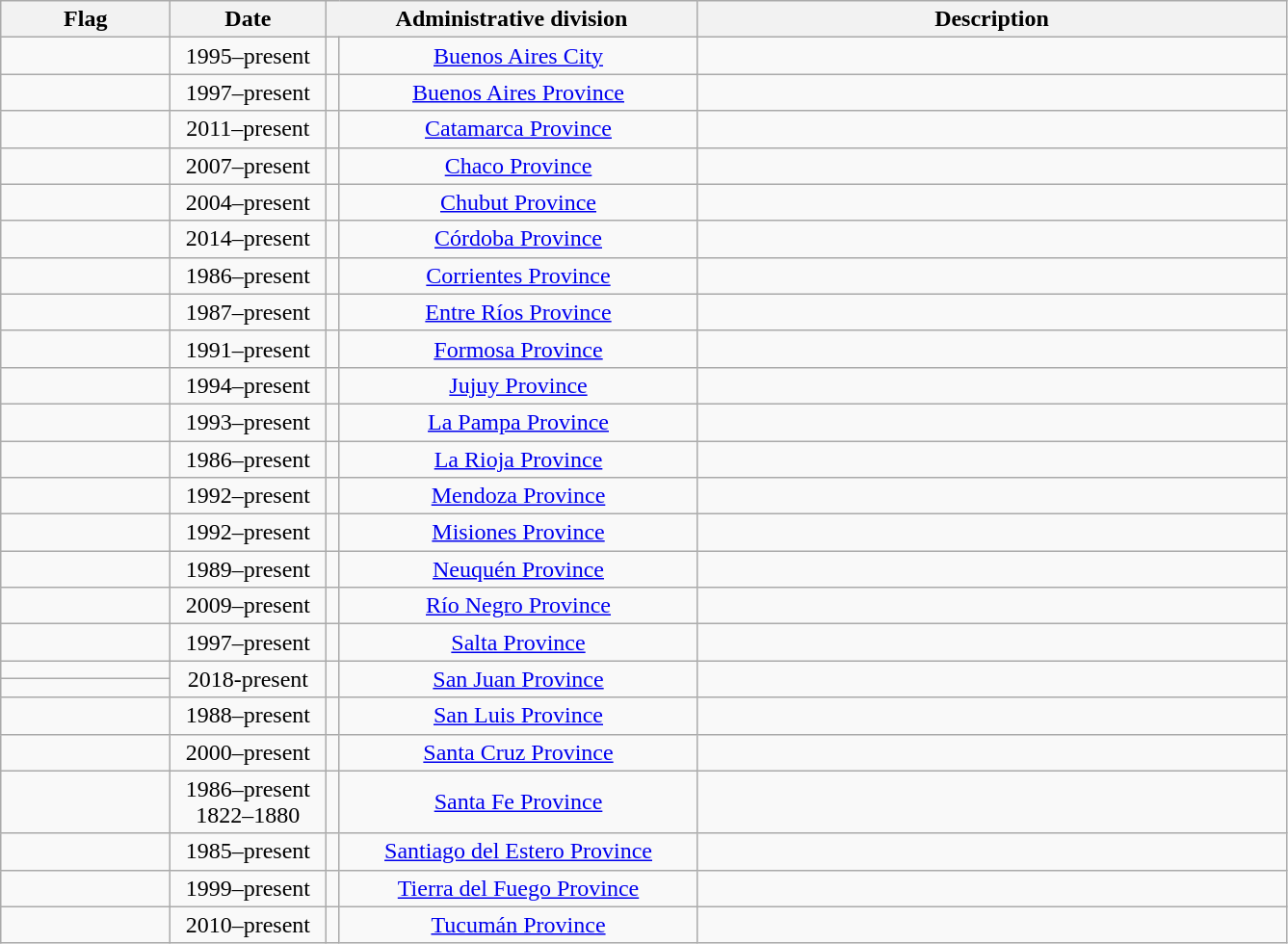<table class="wikitable" style="background:#f9f9f9; text-align:center">
<tr>
<th width="110">Flag</th>
<th width="100">Date</th>
<th width="250" colspan="2">Administrative division</th>
<th width="400">Description</th>
</tr>
<tr>
<td></td>
<td>1995–present</td>
<td></td>
<td><a href='#'>Buenos Aires City</a></td>
<td></td>
</tr>
<tr>
<td></td>
<td>1997–present</td>
<td></td>
<td><a href='#'>Buenos Aires Province</a></td>
<td></td>
</tr>
<tr>
<td></td>
<td>2011–present</td>
<td></td>
<td><a href='#'>Catamarca Province</a></td>
<td></td>
</tr>
<tr>
<td></td>
<td>2007–present</td>
<td></td>
<td><a href='#'>Chaco Province</a></td>
<td></td>
</tr>
<tr>
<td></td>
<td>2004–present</td>
<td></td>
<td><a href='#'>Chubut Province</a></td>
<td></td>
</tr>
<tr>
<td></td>
<td>2014–present</td>
<td></td>
<td><a href='#'>Córdoba Province</a></td>
<td></td>
</tr>
<tr>
<td></td>
<td>1986–present</td>
<td></td>
<td><a href='#'>Corrientes Province</a></td>
<td></td>
</tr>
<tr>
<td></td>
<td>1987–present</td>
<td></td>
<td><a href='#'>Entre Ríos Province</a></td>
<td></td>
</tr>
<tr>
<td></td>
<td>1991–present</td>
<td></td>
<td><a href='#'>Formosa Province</a></td>
<td></td>
</tr>
<tr>
<td></td>
<td>1994–present</td>
<td></td>
<td><a href='#'>Jujuy Province</a></td>
<td></td>
</tr>
<tr>
<td></td>
<td>1993–present</td>
<td></td>
<td><a href='#'>La Pampa Province</a></td>
<td></td>
</tr>
<tr>
<td></td>
<td>1986–present</td>
<td></td>
<td><a href='#'>La Rioja Province</a></td>
<td></td>
</tr>
<tr>
<td></td>
<td>1992–present</td>
<td></td>
<td><a href='#'>Mendoza Province</a></td>
<td></td>
</tr>
<tr>
<td></td>
<td>1992–present</td>
<td></td>
<td><a href='#'>Misiones Province</a></td>
<td></td>
</tr>
<tr>
<td></td>
<td>1989–present</td>
<td></td>
<td><a href='#'>Neuquén Province</a></td>
<td></td>
</tr>
<tr>
<td></td>
<td>2009–present</td>
<td></td>
<td><a href='#'>Río Negro Province</a></td>
<td></td>
</tr>
<tr>
<td></td>
<td>1997–present</td>
<td></td>
<td><a href='#'>Salta Province</a></td>
<td></td>
</tr>
<tr>
<td></td>
<td rowspan="2">2018-present</td>
<td rowspan="2"></td>
<td rowspan="2"><a href='#'>San Juan Province</a></td>
<td rowspan="2"></td>
</tr>
<tr>
<td></td>
</tr>
<tr>
<td></td>
<td>1988–present</td>
<td></td>
<td><a href='#'>San Luis Province</a></td>
<td></td>
</tr>
<tr>
<td></td>
<td>2000–present</td>
<td></td>
<td><a href='#'>Santa Cruz Province</a></td>
<td></td>
</tr>
<tr>
<td></td>
<td>1986–present<br>1822–1880</td>
<td></td>
<td><a href='#'>Santa Fe Province</a></td>
<td></td>
</tr>
<tr>
<td></td>
<td>1985–present</td>
<td></td>
<td><a href='#'>Santiago del Estero Province</a></td>
<td></td>
</tr>
<tr>
<td></td>
<td>1999–present</td>
<td></td>
<td><a href='#'>Tierra del Fuego Province</a></td>
<td></td>
</tr>
<tr>
<td></td>
<td>2010–present</td>
<td></td>
<td><a href='#'>Tucumán Province</a></td>
<td></td>
</tr>
</table>
